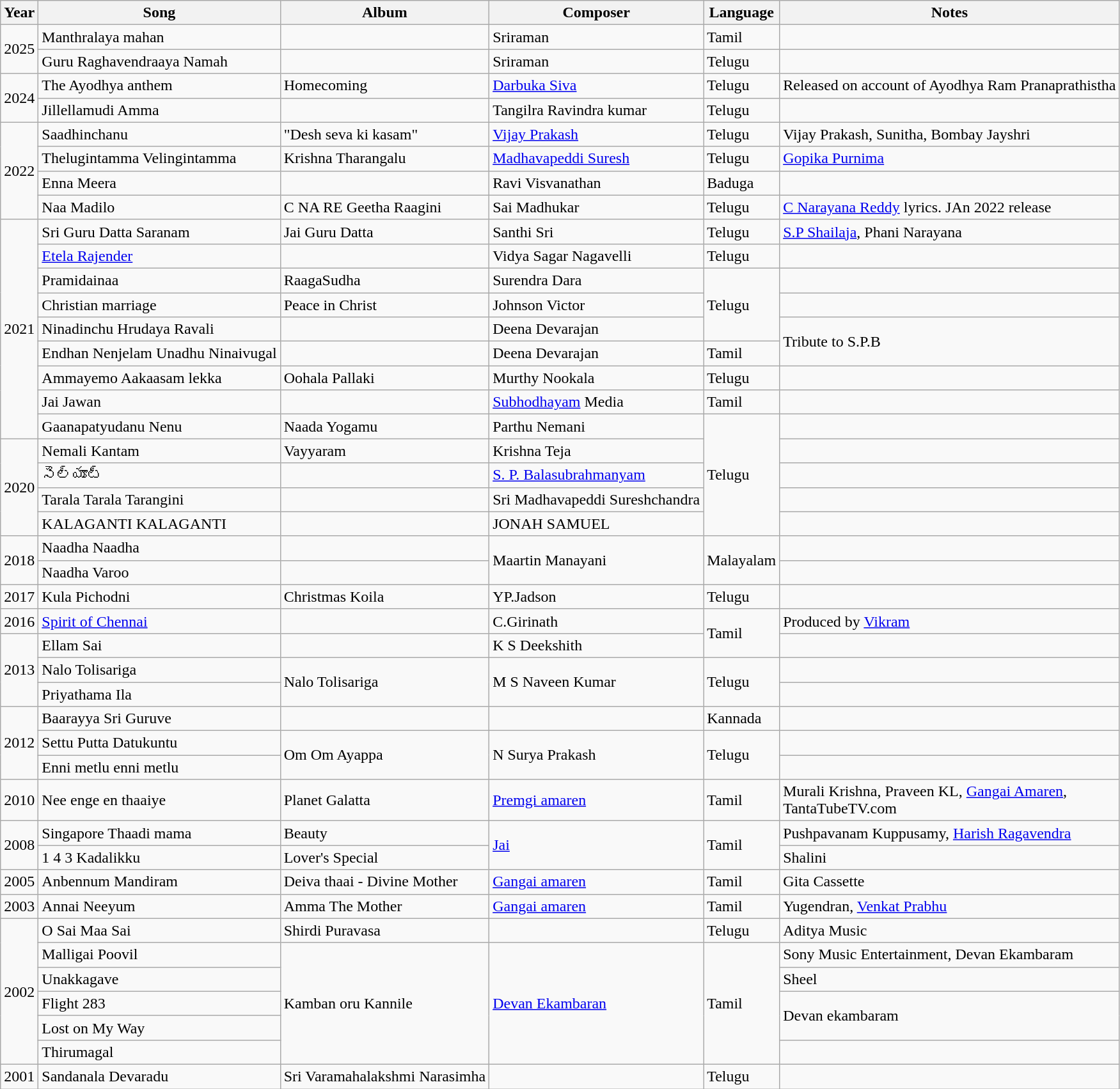<table class="wikitable">
<tr>
<th>Year</th>
<th>Song</th>
<th>Album</th>
<th>Composer</th>
<th>Language</th>
<th>Notes</th>
</tr>
<tr>
<td rowspan="2">2025</td>
<td>Manthralaya mahan</td>
<td></td>
<td>Sriraman</td>
<td>Tamil</td>
<td></td>
</tr>
<tr>
<td>Guru Raghavendraaya Namah</td>
<td></td>
<td>Sriraman</td>
<td>Telugu</td>
<td></td>
</tr>
<tr>
<td rowspan="2">2024</td>
<td>The Ayodhya anthem</td>
<td>Homecoming</td>
<td><a href='#'>Darbuka Siva</a></td>
<td>Telugu</td>
<td>Released on account of Ayodhya Ram Pranaprathistha</td>
</tr>
<tr>
<td>Jillellamudi Amma</td>
<td></td>
<td>Tangilra Ravindra kumar</td>
<td>Telugu</td>
<td></td>
</tr>
<tr>
<td rowspan="4">2022</td>
<td>Saadhinchanu</td>
<td>"Desh seva ki kasam"</td>
<td><a href='#'>Vijay Prakash</a></td>
<td>Telugu</td>
<td>Vijay Prakash, Sunitha, Bombay Jayshri</td>
</tr>
<tr>
<td>Thelugintamma Velingintamma</td>
<td>Krishna Tharangalu</td>
<td><a href='#'>Madhavapeddi Suresh</a></td>
<td>Telugu</td>
<td><a href='#'>Gopika Purnima</a></td>
</tr>
<tr>
<td>Enna Meera</td>
<td></td>
<td>Ravi Visvanathan</td>
<td>Baduga</td>
<td></td>
</tr>
<tr>
<td>Naa Madilo</td>
<td>C NA RE Geetha Raagini</td>
<td>Sai Madhukar</td>
<td>Telugu</td>
<td><a href='#'>C Narayana Reddy</a> lyrics. JAn 2022 release</td>
</tr>
<tr>
<td rowspan="9">2021</td>
<td>Sri Guru Datta Saranam</td>
<td>Jai Guru Datta</td>
<td>Santhi Sri</td>
<td>Telugu</td>
<td><a href='#'>S.P Shailaja</a>, Phani Narayana</td>
</tr>
<tr>
<td><a href='#'>Etela Rajender</a></td>
<td></td>
<td>Vidya Sagar Nagavelli</td>
<td>Telugu</td>
<td></td>
</tr>
<tr>
<td>Pramidainaa</td>
<td>RaagaSudha</td>
<td>Surendra Dara</td>
<td rowspan="3">Telugu</td>
<td></td>
</tr>
<tr>
<td>Christian marriage</td>
<td>Peace in Christ</td>
<td>Johnson Victor</td>
<td></td>
</tr>
<tr>
<td>Ninadinchu Hrudaya Ravali</td>
<td></td>
<td>Deena Devarajan</td>
<td rowspan="2">Tribute to S.P.B</td>
</tr>
<tr>
<td>Endhan Nenjelam Unadhu Ninaivugal</td>
<td></td>
<td>Deena Devarajan</td>
<td>Tamil</td>
</tr>
<tr>
<td>Ammayemo Aakaasam lekka</td>
<td>Oohala Pallaki</td>
<td>Murthy Nookala</td>
<td>Telugu</td>
<td></td>
</tr>
<tr>
<td>Jai Jawan</td>
<td></td>
<td><a href='#'>Subhodhayam</a> Media</td>
<td>Tamil</td>
<td></td>
</tr>
<tr>
<td>Gaanapatyudanu Nenu</td>
<td>Naada Yogamu</td>
<td>Parthu Nemani</td>
<td rowspan="5">Telugu</td>
<td></td>
</tr>
<tr>
<td rowspan="4">2020</td>
<td>Nemali Kantam</td>
<td>Vayyaram</td>
<td>Krishna Teja</td>
<td></td>
</tr>
<tr>
<td [Salute>సెల్యూట్</td>
<td></td>
<td><a href='#'>S. P. Balasubrahmanyam</a></td>
<td></td>
</tr>
<tr>
<td>Tarala Tarala Tarangini</td>
<td></td>
<td>Sri Madhavapeddi Sureshchandra</td>
<td></td>
</tr>
<tr>
<td>KALAGANTI KALAGANTI</td>
<td></td>
<td>JONAH SAMUEL</td>
<td></td>
</tr>
<tr>
<td rowspan="2">2018</td>
<td>Naadha Naadha</td>
<td></td>
<td rowspan="2">Maartin Manayani</td>
<td rowspan="2">Malayalam</td>
<td></td>
</tr>
<tr>
<td>Naadha Varoo</td>
<td></td>
<td></td>
</tr>
<tr>
<td>2017</td>
<td>Kula Pichodni</td>
<td>Christmas Koila</td>
<td>YP.Jadson</td>
<td>Telugu</td>
<td></td>
</tr>
<tr>
<td>2016</td>
<td><a href='#'>Spirit of Chennai</a></td>
<td></td>
<td>C.Girinath</td>
<td rowspan="2">Tamil</td>
<td>Produced by <a href='#'>Vikram</a></td>
</tr>
<tr>
<td rowspan="3">2013</td>
<td>Ellam Sai</td>
<td></td>
<td>K S Deekshith</td>
<td></td>
</tr>
<tr>
<td>Nalo Tolisariga</td>
<td rowspan="2">Nalo Tolisariga</td>
<td rowspan="2">M S Naveen Kumar</td>
<td rowspan="2">Telugu</td>
<td></td>
</tr>
<tr>
<td>Priyathama Ila</td>
<td></td>
</tr>
<tr>
<td rowspan="3">2012</td>
<td>Baarayya Sri Guruve</td>
<td></td>
<td></td>
<td>Kannada</td>
<td></td>
</tr>
<tr>
<td>Settu Putta Datukuntu</td>
<td rowspan="2">Om Om Ayappa</td>
<td rowspan="2">N Surya Prakash</td>
<td rowspan="2">Telugu</td>
<td></td>
</tr>
<tr>
<td>Enni metlu enni metlu</td>
<td></td>
</tr>
<tr>
<td>2010</td>
<td>Nee enge en thaaiye</td>
<td>Planet Galatta</td>
<td><a href='#'>Premgi amaren</a></td>
<td>Tamil</td>
<td>Murali Krishna, Praveen KL, <a href='#'>Gangai Amaren</a>,<br>TantaTubeTV.com</td>
</tr>
<tr>
<td rowspan="2">2008</td>
<td>Singapore Thaadi mama</td>
<td>Beauty</td>
<td rowspan="2"><a href='#'>Jai</a></td>
<td rowspan="2">Tamil</td>
<td>Pushpavanam Kuppusamy, <a href='#'>Harish Ragavendra</a></td>
</tr>
<tr>
<td>1 4 3 Kadalikku</td>
<td>Lover's Special</td>
<td>Shalini</td>
</tr>
<tr>
<td>2005</td>
<td>Anbennum Mandiram</td>
<td>Deiva thaai - Divine Mother</td>
<td><a href='#'>Gangai amaren</a></td>
<td>Tamil</td>
<td>Gita Cassette</td>
</tr>
<tr>
<td>2003</td>
<td>Annai Neeyum</td>
<td>Amma The Mother</td>
<td><a href='#'>Gangai amaren</a></td>
<td>Tamil</td>
<td>Yugendran, <a href='#'>Venkat Prabhu</a></td>
</tr>
<tr>
<td rowspan="6">2002</td>
<td>O Sai Maa Sai</td>
<td>Shirdi Puravasa</td>
<td></td>
<td>Telugu</td>
<td>Aditya Music</td>
</tr>
<tr>
<td>Malligai Poovil</td>
<td rowspan="5">Kamban oru Kannile</td>
<td rowspan="5"><a href='#'>Devan Ekambaran</a></td>
<td rowspan="5">Tamil</td>
<td>Sony Music Entertainment, Devan Ekambaram</td>
</tr>
<tr>
<td>Unakkagave</td>
<td>Sheel</td>
</tr>
<tr>
<td>Flight 283</td>
<td rowspan="2">Devan ekambaram</td>
</tr>
<tr>
<td>Lost on My Way</td>
</tr>
<tr>
<td>Thirumagal</td>
<td></td>
</tr>
<tr>
<td>2001</td>
<td>Sandanala Devaradu</td>
<td>Sri Varamahalakshmi Narasimha</td>
<td></td>
<td>Telugu</td>
<td></td>
</tr>
</table>
